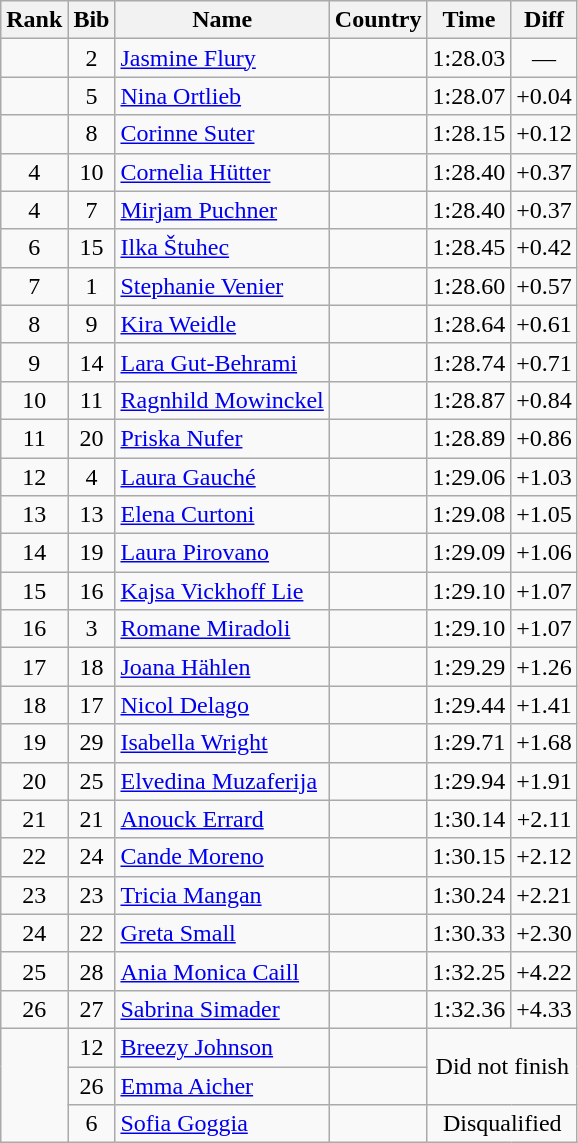<table class="wikitable sortable" style="text-align:center">
<tr>
<th>Rank</th>
<th>Bib</th>
<th>Name</th>
<th>Country</th>
<th>Time</th>
<th>Diff</th>
</tr>
<tr>
<td></td>
<td>2</td>
<td align=left><a href='#'>Jasmine Flury</a></td>
<td align=left></td>
<td>1:28.03</td>
<td>—</td>
</tr>
<tr>
<td></td>
<td>5</td>
<td align=left><a href='#'>Nina Ortlieb</a></td>
<td align=left></td>
<td>1:28.07</td>
<td>+0.04</td>
</tr>
<tr>
<td></td>
<td>8</td>
<td align=left><a href='#'>Corinne Suter</a></td>
<td align=left></td>
<td>1:28.15</td>
<td>+0.12</td>
</tr>
<tr>
<td>4</td>
<td>10</td>
<td align=left><a href='#'>Cornelia Hütter</a></td>
<td align=left></td>
<td>1:28.40</td>
<td>+0.37</td>
</tr>
<tr>
<td>4</td>
<td>7</td>
<td align=left><a href='#'>Mirjam Puchner</a></td>
<td align=left></td>
<td>1:28.40</td>
<td>+0.37</td>
</tr>
<tr>
<td>6</td>
<td>15</td>
<td align=left><a href='#'>Ilka Štuhec</a></td>
<td align=left></td>
<td>1:28.45</td>
<td>+0.42</td>
</tr>
<tr>
<td>7</td>
<td>1</td>
<td align=left><a href='#'>Stephanie Venier</a></td>
<td align=left></td>
<td>1:28.60</td>
<td>+0.57</td>
</tr>
<tr>
<td>8</td>
<td>9</td>
<td align=left><a href='#'>Kira Weidle</a></td>
<td align=left></td>
<td>1:28.64</td>
<td>+0.61</td>
</tr>
<tr>
<td>9</td>
<td>14</td>
<td align=left><a href='#'>Lara Gut-Behrami</a></td>
<td align=left></td>
<td>1:28.74</td>
<td>+0.71</td>
</tr>
<tr>
<td>10</td>
<td>11</td>
<td align=left><a href='#'>Ragnhild Mowinckel</a></td>
<td align=left></td>
<td>1:28.87</td>
<td>+0.84</td>
</tr>
<tr>
<td>11</td>
<td>20</td>
<td align=left><a href='#'>Priska Nufer</a></td>
<td align=left></td>
<td>1:28.89</td>
<td>+0.86</td>
</tr>
<tr>
<td>12</td>
<td>4</td>
<td align=left><a href='#'>Laura Gauché</a></td>
<td align=left></td>
<td>1:29.06</td>
<td>+1.03</td>
</tr>
<tr>
<td>13</td>
<td>13</td>
<td align=left><a href='#'>Elena Curtoni</a></td>
<td align=left></td>
<td>1:29.08</td>
<td>+1.05</td>
</tr>
<tr>
<td>14</td>
<td>19</td>
<td align=left><a href='#'>Laura Pirovano</a></td>
<td align=left></td>
<td>1:29.09</td>
<td>+1.06</td>
</tr>
<tr>
<td>15</td>
<td>16</td>
<td align=left><a href='#'>Kajsa Vickhoff Lie</a></td>
<td align=left></td>
<td>1:29.10</td>
<td>+1.07</td>
</tr>
<tr>
<td>16</td>
<td>3</td>
<td align=left><a href='#'>Romane Miradoli</a></td>
<td align=left></td>
<td>1:29.10</td>
<td>+1.07</td>
</tr>
<tr>
<td>17</td>
<td>18</td>
<td align=left><a href='#'>Joana Hählen</a></td>
<td align=left></td>
<td>1:29.29</td>
<td>+1.26</td>
</tr>
<tr>
<td>18</td>
<td>17</td>
<td align=left><a href='#'>Nicol Delago</a></td>
<td align=left></td>
<td>1:29.44</td>
<td>+1.41</td>
</tr>
<tr>
<td>19</td>
<td>29</td>
<td align=left><a href='#'>Isabella Wright</a></td>
<td align=left></td>
<td>1:29.71</td>
<td>+1.68</td>
</tr>
<tr>
<td>20</td>
<td>25</td>
<td align=left><a href='#'>Elvedina Muzaferija</a></td>
<td align=left></td>
<td>1:29.94</td>
<td>+1.91</td>
</tr>
<tr>
<td>21</td>
<td>21</td>
<td align=left><a href='#'>Anouck Errard</a></td>
<td align="left"></td>
<td>1:30.14</td>
<td>+2.11</td>
</tr>
<tr>
<td>22</td>
<td>24</td>
<td align=left><a href='#'>Cande Moreno</a></td>
<td align="left"></td>
<td>1:30.15</td>
<td>+2.12</td>
</tr>
<tr>
<td>23</td>
<td>23</td>
<td align=left><a href='#'>Tricia Mangan</a></td>
<td align=left></td>
<td>1:30.24</td>
<td>+2.21</td>
</tr>
<tr>
<td>24</td>
<td>22</td>
<td align=left><a href='#'>Greta Small</a></td>
<td align=left></td>
<td>1:30.33</td>
<td>+2.30</td>
</tr>
<tr>
<td>25</td>
<td>28</td>
<td align=left><a href='#'>Ania Monica Caill</a></td>
<td align=left></td>
<td>1:32.25</td>
<td>+4.22</td>
</tr>
<tr>
<td>26</td>
<td>27</td>
<td align=left><a href='#'>Sabrina Simader</a></td>
<td align=left></td>
<td>1:32.36</td>
<td>+4.33</td>
</tr>
<tr>
<td rowspan=3></td>
<td>12</td>
<td align=left><a href='#'>Breezy Johnson</a></td>
<td align=left></td>
<td rowspan=2 colspan=2>Did not finish</td>
</tr>
<tr>
<td>26</td>
<td align=left><a href='#'>Emma Aicher</a></td>
<td align=left></td>
</tr>
<tr>
<td>6</td>
<td align=left><a href='#'>Sofia Goggia</a></td>
<td align=left></td>
<td colspan=2>Disqualified</td>
</tr>
</table>
